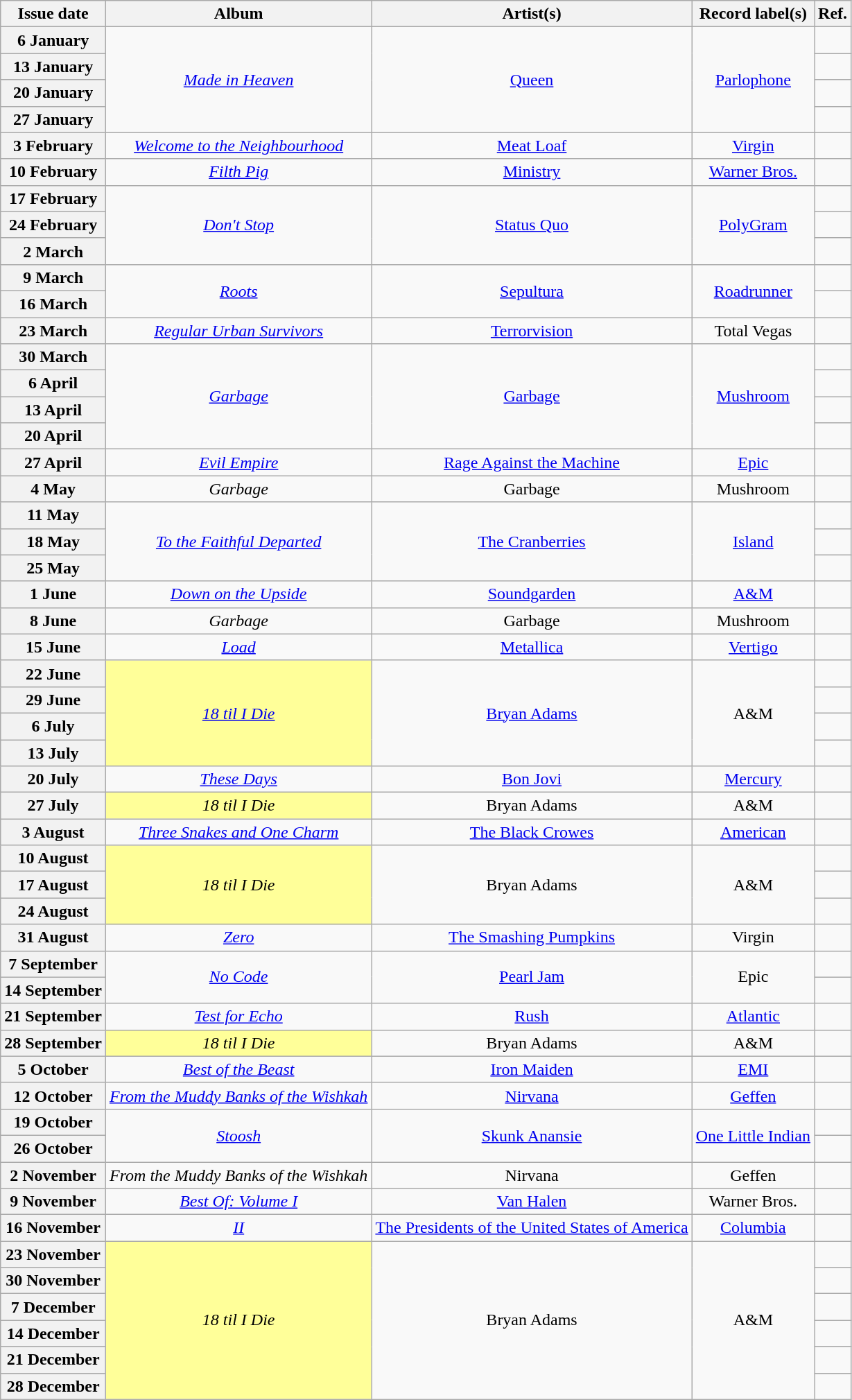<table class="wikitable plainrowheaders" style="text-align:center">
<tr>
<th scope="col">Issue date</th>
<th scope="col">Album</th>
<th scope="col">Artist(s)</th>
<th scope="col">Record label(s)</th>
<th scope="col">Ref.</th>
</tr>
<tr>
<th scope="row">6 January</th>
<td rowspan="4"><em><a href='#'>Made in Heaven</a></em></td>
<td rowspan="4"><a href='#'>Queen</a></td>
<td rowspan="4"><a href='#'>Parlophone</a></td>
<td></td>
</tr>
<tr>
<th scope="row">13 January</th>
<td></td>
</tr>
<tr>
<th scope="row">20 January</th>
<td></td>
</tr>
<tr>
<th scope="row">27 January</th>
<td></td>
</tr>
<tr>
<th scope="row">3 February</th>
<td><em><a href='#'>Welcome to the Neighbourhood</a></em></td>
<td><a href='#'>Meat Loaf</a></td>
<td><a href='#'>Virgin</a></td>
<td></td>
</tr>
<tr>
<th scope="row">10 February</th>
<td><em><a href='#'>Filth Pig</a></em></td>
<td><a href='#'>Ministry</a></td>
<td><a href='#'>Warner Bros.</a></td>
<td></td>
</tr>
<tr>
<th scope="row">17 February</th>
<td rowspan="3"><em><a href='#'>Don't Stop</a></em></td>
<td rowspan="3"><a href='#'>Status Quo</a></td>
<td rowspan="3"><a href='#'>PolyGram</a></td>
<td></td>
</tr>
<tr>
<th scope="row">24 February</th>
<td></td>
</tr>
<tr>
<th scope="row">2 March</th>
<td></td>
</tr>
<tr>
<th scope="row">9 March</th>
<td rowspan="2"><em><a href='#'>Roots</a></em></td>
<td rowspan="2"><a href='#'>Sepultura</a></td>
<td rowspan="2"><a href='#'>Roadrunner</a></td>
<td></td>
</tr>
<tr>
<th scope="row">16 March</th>
<td></td>
</tr>
<tr>
<th scope="row">23 March</th>
<td><em><a href='#'>Regular Urban Survivors</a></em></td>
<td><a href='#'>Terrorvision</a></td>
<td>Total Vegas</td>
<td></td>
</tr>
<tr>
<th scope="row">30 March</th>
<td rowspan="4"><em><a href='#'>Garbage</a></em></td>
<td rowspan="4"><a href='#'>Garbage</a></td>
<td rowspan="4"><a href='#'>Mushroom</a></td>
<td></td>
</tr>
<tr>
<th scope="row">6 April</th>
<td></td>
</tr>
<tr>
<th scope="row">13 April</th>
<td></td>
</tr>
<tr>
<th scope="row">20 April</th>
<td></td>
</tr>
<tr>
<th scope="row">27 April</th>
<td><em><a href='#'>Evil Empire</a></em></td>
<td><a href='#'>Rage Against the Machine</a></td>
<td><a href='#'>Epic</a></td>
<td></td>
</tr>
<tr>
<th scope="row">4 May</th>
<td><em>Garbage</em></td>
<td>Garbage</td>
<td>Mushroom</td>
<td></td>
</tr>
<tr>
<th scope="row">11 May</th>
<td rowspan="3"><em><a href='#'>To the Faithful Departed</a></em></td>
<td rowspan="3"><a href='#'>The Cranberries</a></td>
<td rowspan="3"><a href='#'>Island</a></td>
<td></td>
</tr>
<tr>
<th scope="row">18 May</th>
<td></td>
</tr>
<tr>
<th scope="row">25 May</th>
<td></td>
</tr>
<tr>
<th scope="row">1 June</th>
<td><em><a href='#'>Down on the Upside</a></em></td>
<td><a href='#'>Soundgarden</a></td>
<td><a href='#'>A&M</a></td>
<td></td>
</tr>
<tr>
<th scope="row">8 June</th>
<td><em>Garbage</em></td>
<td>Garbage</td>
<td>Mushroom</td>
<td></td>
</tr>
<tr>
<th scope="row">15 June</th>
<td><em><a href='#'>Load</a></em></td>
<td><a href='#'>Metallica</a></td>
<td><a href='#'>Vertigo</a></td>
<td></td>
</tr>
<tr>
<th scope="row">22 June</th>
<td rowspan="4" style="background-color:#FFFF99"><em><a href='#'>18 til I Die</a></em> </td>
<td rowspan="4"><a href='#'>Bryan Adams</a></td>
<td rowspan="4">A&M</td>
<td></td>
</tr>
<tr>
<th scope="row">29 June</th>
<td></td>
</tr>
<tr>
<th scope="row">6 July</th>
<td></td>
</tr>
<tr>
<th scope="row">13 July</th>
<td></td>
</tr>
<tr>
<th scope="row">20 July</th>
<td><em><a href='#'>These Days</a></em></td>
<td><a href='#'>Bon Jovi</a></td>
<td><a href='#'>Mercury</a></td>
<td></td>
</tr>
<tr>
<th scope="row">27 July</th>
<td style="background-color:#FFFF99"><em>18 til I Die</em> </td>
<td>Bryan Adams</td>
<td>A&M</td>
<td></td>
</tr>
<tr>
<th scope="row">3 August</th>
<td><em><a href='#'>Three Snakes and One Charm</a></em></td>
<td><a href='#'>The Black Crowes</a></td>
<td><a href='#'>American</a></td>
<td></td>
</tr>
<tr>
<th scope="row">10 August</th>
<td rowspan="3" style="background-color:#FFFF99"><em>18 til I Die</em> </td>
<td rowspan="3">Bryan Adams</td>
<td rowspan="3">A&M</td>
<td></td>
</tr>
<tr>
<th scope="row">17 August</th>
<td></td>
</tr>
<tr>
<th scope="row">24 August</th>
<td></td>
</tr>
<tr>
<th scope="row">31 August</th>
<td><em><a href='#'>Zero</a></em></td>
<td><a href='#'>The Smashing Pumpkins</a></td>
<td>Virgin</td>
<td></td>
</tr>
<tr>
<th scope="row">7 September</th>
<td rowspan="2"><em><a href='#'>No Code</a></em></td>
<td rowspan="2"><a href='#'>Pearl Jam</a></td>
<td rowspan="2">Epic</td>
<td></td>
</tr>
<tr>
<th scope="row">14 September</th>
<td></td>
</tr>
<tr>
<th scope="row">21 September</th>
<td><em><a href='#'>Test for Echo</a></em></td>
<td><a href='#'>Rush</a></td>
<td><a href='#'>Atlantic</a></td>
<td></td>
</tr>
<tr>
<th scope="row">28 September</th>
<td style="background-color:#FFFF99"><em>18 til I Die</em> </td>
<td>Bryan Adams</td>
<td>A&M</td>
<td></td>
</tr>
<tr>
<th scope="row">5 October</th>
<td><em><a href='#'>Best of the Beast</a></em></td>
<td><a href='#'>Iron Maiden</a></td>
<td><a href='#'>EMI</a></td>
<td></td>
</tr>
<tr>
<th scope="row">12 October</th>
<td><em><a href='#'>From the Muddy Banks of the Wishkah</a></em></td>
<td><a href='#'>Nirvana</a></td>
<td><a href='#'>Geffen</a></td>
<td></td>
</tr>
<tr>
<th scope="row">19 October</th>
<td rowspan="2"><em><a href='#'>Stoosh</a></em></td>
<td rowspan="2"><a href='#'>Skunk Anansie</a></td>
<td rowspan="2"><a href='#'>One Little Indian</a></td>
<td></td>
</tr>
<tr>
<th scope="row">26 October</th>
<td></td>
</tr>
<tr>
<th scope="row">2 November</th>
<td><em>From the Muddy Banks of the Wishkah</em></td>
<td>Nirvana</td>
<td>Geffen</td>
<td></td>
</tr>
<tr>
<th scope="row">9 November</th>
<td><em><a href='#'>Best Of: Volume I</a></em></td>
<td><a href='#'>Van Halen</a></td>
<td>Warner Bros.</td>
<td></td>
</tr>
<tr>
<th scope="row">16 November</th>
<td><em><a href='#'>II</a></em></td>
<td><a href='#'>The Presidents of the United States of America</a></td>
<td><a href='#'>Columbia</a></td>
<td></td>
</tr>
<tr>
<th scope="row">23 November</th>
<td rowspan="6" style="background-color:#FFFF99"><em>18 til I Die</em> </td>
<td rowspan="6">Bryan Adams</td>
<td rowspan="6">A&M</td>
<td></td>
</tr>
<tr>
<th scope="row">30 November</th>
<td></td>
</tr>
<tr>
<th scope="row">7 December</th>
<td></td>
</tr>
<tr>
<th scope="row">14 December</th>
<td></td>
</tr>
<tr>
<th scope="row">21 December</th>
<td></td>
</tr>
<tr>
<th scope="row">28 December</th>
<td></td>
</tr>
</table>
